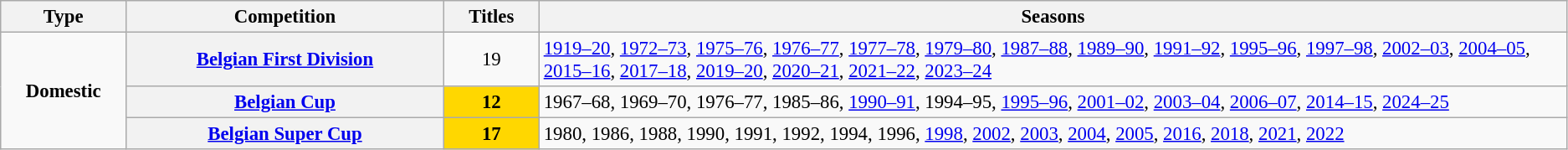<table class="wikitable plainrowheaders" style="font-size:95%; text-align:center;">
<tr>
<th style="width: 1%;">Type</th>
<th style="width: 5%;">Competition</th>
<th style="width: 1%;">Titles</th>
<th style="width: 18%;">Seasons</th>
</tr>
<tr>
<td rowspan="3"><strong>Domestic</strong></td>
<th scope="col"><a href='#'>Belgian First Division</a></th>
<td style="text-align:center;">19</td>
<td align="left"><a href='#'>1919–20</a>, <a href='#'>1972–73</a>, <a href='#'>1975–76</a>, <a href='#'>1976–77</a>, <a href='#'>1977–78</a>, <a href='#'>1979–80</a>, <a href='#'>1987–88</a>, <a href='#'>1989–90</a>, <a href='#'>1991–92</a>, <a href='#'>1995–96</a>, <a href='#'>1997–98</a>, <a href='#'>2002–03</a>, <a href='#'>2004–05</a>, <a href='#'>2015–16</a>, <a href='#'>2017–18</a>, <a href='#'>2019–20</a>, <a href='#'>2020–21</a>, <a href='#'>2021–22</a>, <a href='#'>2023–24</a></td>
</tr>
<tr>
<th scope="col"><a href='#'>Belgian Cup</a></th>
<td style="background:gold;"><strong>12</strong></td>
<td align="left">1967–68, 1969–70, 1976–77, 1985–86, <a href='#'>1990–91</a>, 1994–95, <a href='#'>1995–96</a>, <a href='#'>2001–02</a>, <a href='#'>2003–04</a>, <a href='#'>2006–07</a>, <a href='#'>2014–15</a>, <a href='#'>2024–25</a></td>
</tr>
<tr>
<th scope="col"><a href='#'>Belgian Super Cup</a></th>
<td style="background:gold;"><strong>17</strong></td>
<td align="left">1980, 1986, 1988, 1990, 1991, 1992, 1994, 1996, <a href='#'>1998</a>, <a href='#'>2002</a>, <a href='#'>2003</a>, <a href='#'>2004</a>, <a href='#'>2005</a>, <a href='#'>2016</a>, <a href='#'>2018</a>, <a href='#'>2021</a>, <a href='#'>2022</a></td>
</tr>
</table>
